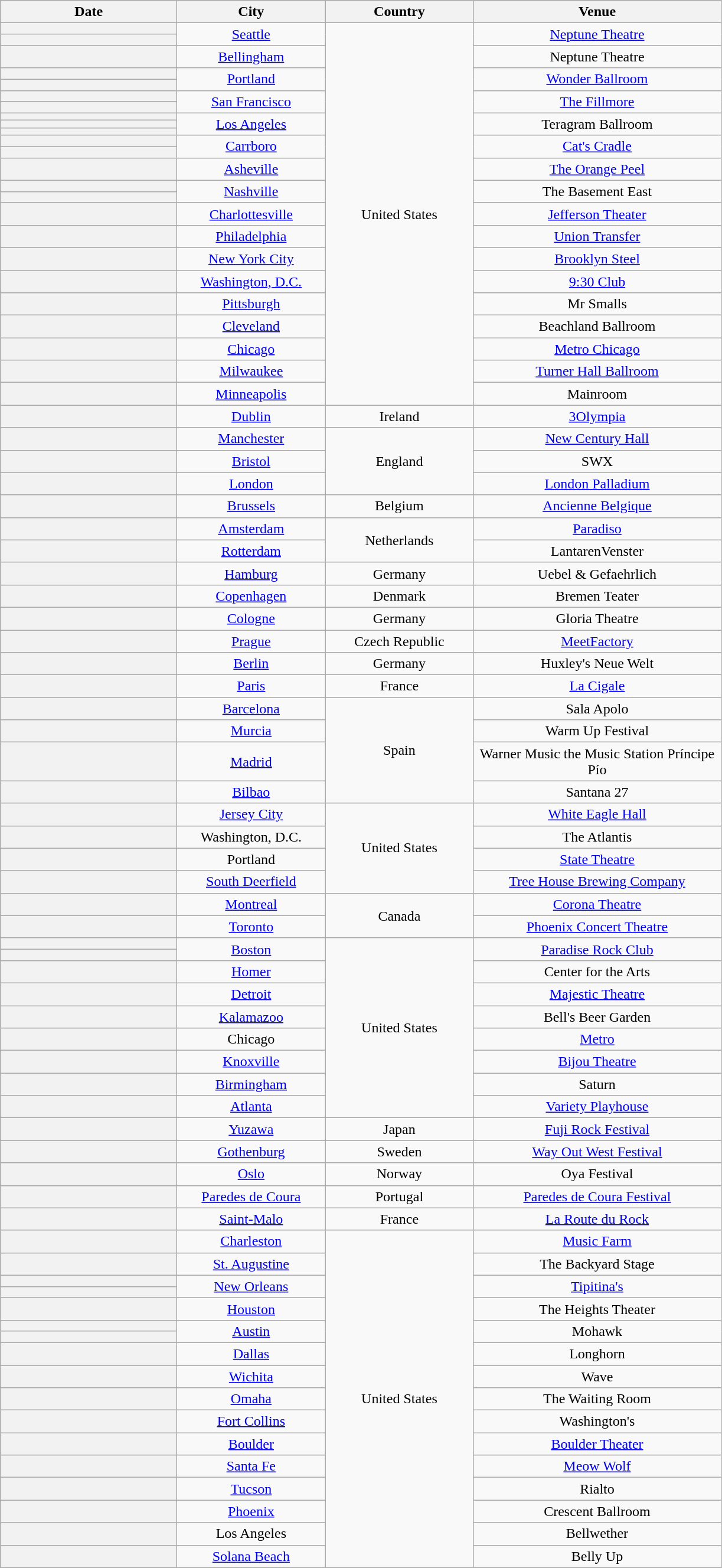<table class="wikitable plainrowheaders" style="text-align:center;">
<tr>
<th scope="col" style="width:12em;">Date</th>
<th scope="col" style="width:10em;">City</th>
<th scope="col" style="width:10em;">Country</th>
<th scope="col" style="width:17em;">Venue</th>
</tr>
<tr>
<th scope="row"></th>
<td rowspan="2"><a href='#'>Seattle</a></td>
<td rowspan="24">United States</td>
<td rowspan="2"><a href='#'>Neptune Theatre</a></td>
</tr>
<tr>
<th scope="row"></th>
</tr>
<tr>
<th scope="row"></th>
<td><a href='#'>Bellingham</a></td>
<td>Neptune Theatre</td>
</tr>
<tr>
<th scope="row"></th>
<td rowspan="2"><a href='#'>Portland</a></td>
<td rowspan="2"><a href='#'>Wonder Ballroom</a></td>
</tr>
<tr>
<th scope="row"></th>
</tr>
<tr>
<th scope="row"></th>
<td rowspan="2"><a href='#'>San Francisco</a></td>
<td rowspan="2"><a href='#'>The Fillmore</a></td>
</tr>
<tr>
<th scope="row"></th>
</tr>
<tr>
<th scope="row"></th>
<td rowspan="3"><a href='#'>Los Angeles</a></td>
<td rowspan="3">Teragram Ballroom</td>
</tr>
<tr>
<th scope="row"></th>
</tr>
<tr>
<th scope="row"></th>
</tr>
<tr>
<th scope="row"></th>
<td rowspan="2"><a href='#'>Carrboro</a></td>
<td rowspan="2"><a href='#'>Cat's Cradle</a></td>
</tr>
<tr>
<th scope="row"></th>
</tr>
<tr>
<th scope="row"></th>
<td><a href='#'>Asheville</a></td>
<td><a href='#'>The Orange Peel</a></td>
</tr>
<tr>
<th scope="row"></th>
<td rowspan="2"><a href='#'>Nashville</a></td>
<td rowspan="2">The Basement East</td>
</tr>
<tr>
<th scope="row"></th>
</tr>
<tr>
<th scope="row"></th>
<td><a href='#'>Charlottesville</a></td>
<td><a href='#'>Jefferson Theater</a></td>
</tr>
<tr>
<th scope="row"></th>
<td><a href='#'>Philadelphia</a></td>
<td><a href='#'>Union Transfer</a></td>
</tr>
<tr>
<th scope="row"></th>
<td><a href='#'>New York City</a></td>
<td><a href='#'>Brooklyn Steel</a></td>
</tr>
<tr>
<th scope="row"></th>
<td><a href='#'>Washington, D.C.</a></td>
<td><a href='#'>9:30 Club</a></td>
</tr>
<tr>
<th scope="row"></th>
<td><a href='#'>Pittsburgh</a></td>
<td>Mr Smalls</td>
</tr>
<tr>
<th scope="row"></th>
<td><a href='#'>Cleveland</a></td>
<td>Beachland Ballroom</td>
</tr>
<tr>
<th scope="row"></th>
<td><a href='#'>Chicago</a></td>
<td><a href='#'>Metro Chicago</a></td>
</tr>
<tr>
<th scope="row"></th>
<td><a href='#'>Milwaukee</a></td>
<td><a href='#'>Turner Hall Ballroom</a></td>
</tr>
<tr>
<th scope="row"></th>
<td><a href='#'>Minneapolis</a></td>
<td>Mainroom</td>
</tr>
<tr>
<th scope="row"></th>
<td><a href='#'>Dublin</a></td>
<td>Ireland</td>
<td><a href='#'>3Olympia</a></td>
</tr>
<tr>
<th scope="row"></th>
<td><a href='#'>Manchester</a></td>
<td rowspan="3">England</td>
<td><a href='#'>New Century Hall</a></td>
</tr>
<tr>
<th scope="row"></th>
<td><a href='#'>Bristol</a></td>
<td>SWX</td>
</tr>
<tr>
<th scope="row"></th>
<td><a href='#'>London</a></td>
<td><a href='#'>London Palladium</a></td>
</tr>
<tr>
<th scope="row"></th>
<td><a href='#'>Brussels</a></td>
<td>Belgium</td>
<td><a href='#'>Ancienne Belgique</a></td>
</tr>
<tr>
<th scope="row"></th>
<td><a href='#'>Amsterdam</a></td>
<td rowspan="2">Netherlands</td>
<td><a href='#'>Paradiso</a></td>
</tr>
<tr>
<th scope="row"></th>
<td><a href='#'>Rotterdam</a></td>
<td>LantarenVenster</td>
</tr>
<tr>
<th scope="row"></th>
<td><a href='#'>Hamburg</a></td>
<td>Germany</td>
<td>Uebel & Gefaehrlich</td>
</tr>
<tr>
<th scope="row"></th>
<td><a href='#'>Copenhagen</a></td>
<td>Denmark</td>
<td>Bremen Teater</td>
</tr>
<tr>
<th scope="row"></th>
<td><a href='#'>Cologne</a></td>
<td>Germany</td>
<td>Gloria Theatre</td>
</tr>
<tr>
<th scope="row"></th>
<td><a href='#'>Prague</a></td>
<td>Czech Republic</td>
<td><a href='#'>MeetFactory</a></td>
</tr>
<tr>
<th scope="row"></th>
<td><a href='#'>Berlin</a></td>
<td>Germany</td>
<td>Huxley's Neue Welt</td>
</tr>
<tr>
<th scope="row"></th>
<td><a href='#'>Paris</a></td>
<td>France</td>
<td><a href='#'>La Cigale</a></td>
</tr>
<tr>
<th scope="row"></th>
<td><a href='#'>Barcelona</a></td>
<td rowspan="4">Spain</td>
<td>Sala Apolo</td>
</tr>
<tr>
<th scope="row"></th>
<td><a href='#'>Murcia</a></td>
<td>Warm Up Festival</td>
</tr>
<tr>
<th scope="row"></th>
<td><a href='#'>Madrid</a></td>
<td>Warner Music the Music Station Príncipe Pío</td>
</tr>
<tr>
<th scope="row"></th>
<td><a href='#'>Bilbao</a></td>
<td>Santana 27</td>
</tr>
<tr>
<th scope="row"></th>
<td><a href='#'>Jersey City</a></td>
<td rowspan="4">United States</td>
<td><a href='#'>White Eagle Hall</a></td>
</tr>
<tr>
<th scope="row"></th>
<td>Washington, D.C.</td>
<td>The Atlantis</td>
</tr>
<tr>
<th scope="row"></th>
<td>Portland</td>
<td><a href='#'>State Theatre</a></td>
</tr>
<tr>
<th scope="row"></th>
<td><a href='#'>South Deerfield</a></td>
<td><a href='#'>Tree House Brewing Company</a></td>
</tr>
<tr>
<th scope="row"></th>
<td><a href='#'>Montreal</a></td>
<td rowspan="2">Canada</td>
<td><a href='#'>Corona Theatre</a></td>
</tr>
<tr>
<th scope="row"></th>
<td><a href='#'>Toronto</a></td>
<td><a href='#'>Phoenix Concert Theatre</a></td>
</tr>
<tr>
<th scope="row"></th>
<td rowspan="2"><a href='#'>Boston</a></td>
<td rowspan="9">United States</td>
<td rowspan="2"><a href='#'>Paradise Rock Club</a></td>
</tr>
<tr>
<th scope="row"></th>
</tr>
<tr>
<th scope="row"></th>
<td><a href='#'>Homer</a></td>
<td>Center for the Arts</td>
</tr>
<tr>
<th scope="row"></th>
<td><a href='#'>Detroit</a></td>
<td><a href='#'>Majestic Theatre</a></td>
</tr>
<tr>
<th scope="row"></th>
<td><a href='#'>Kalamazoo</a></td>
<td>Bell's Beer Garden</td>
</tr>
<tr>
<th scope="row"></th>
<td>Chicago</td>
<td><a href='#'>Metro</a></td>
</tr>
<tr>
<th scope="row"></th>
<td><a href='#'>Knoxville</a></td>
<td><a href='#'>Bijou Theatre</a></td>
</tr>
<tr>
<th scope="row"></th>
<td><a href='#'>Birmingham</a></td>
<td>Saturn</td>
</tr>
<tr>
<th scope="row"></th>
<td><a href='#'>Atlanta</a></td>
<td><a href='#'>Variety Playhouse</a></td>
</tr>
<tr>
<th scope="row"></th>
<td><a href='#'>Yuzawa</a></td>
<td>Japan</td>
<td><a href='#'>Fuji Rock Festival</a></td>
</tr>
<tr>
<th scope="row"></th>
<td><a href='#'>Gothenburg</a></td>
<td>Sweden</td>
<td><a href='#'>Way Out West Festival</a></td>
</tr>
<tr>
<th scope="row"></th>
<td><a href='#'>Oslo</a></td>
<td>Norway</td>
<td>Oya Festival</td>
</tr>
<tr>
<th scope="row"></th>
<td><a href='#'>Paredes de Coura</a></td>
<td>Portugal</td>
<td><a href='#'>Paredes de Coura Festival</a></td>
</tr>
<tr>
<th scope="row"></th>
<td><a href='#'>Saint-Malo</a></td>
<td>France</td>
<td><a href='#'>La Route du Rock</a></td>
</tr>
<tr>
<th scope="row"></th>
<td><a href='#'>Charleston</a></td>
<td rowspan="17">United States</td>
<td><a href='#'>Music Farm</a></td>
</tr>
<tr>
<th scope="row"></th>
<td><a href='#'>St. Augustine</a></td>
<td>The Backyard Stage</td>
</tr>
<tr>
<th scope="row"></th>
<td rowspan="2"><a href='#'>New Orleans</a></td>
<td rowspan="2"><a href='#'>Tipitina's</a></td>
</tr>
<tr>
<th scope="row"></th>
</tr>
<tr>
<th scope="row"></th>
<td><a href='#'>Houston</a></td>
<td>The Heights Theater</td>
</tr>
<tr>
<th scope="row"></th>
<td rowspan="2"><a href='#'>Austin</a></td>
<td rowspan="2">Mohawk</td>
</tr>
<tr>
<th scope="row"></th>
</tr>
<tr>
<th scope="row"></th>
<td><a href='#'>Dallas</a></td>
<td>Longhorn</td>
</tr>
<tr>
<th scope="row"></th>
<td><a href='#'>Wichita</a></td>
<td>Wave</td>
</tr>
<tr>
<th scope="row"></th>
<td><a href='#'>Omaha</a></td>
<td>The Waiting Room</td>
</tr>
<tr>
<th scope="row"></th>
<td><a href='#'>Fort Collins</a></td>
<td>Washington's</td>
</tr>
<tr>
<th scope="row"></th>
<td><a href='#'>Boulder</a></td>
<td><a href='#'>Boulder Theater</a></td>
</tr>
<tr>
<th scope="row"></th>
<td><a href='#'>Santa Fe</a></td>
<td><a href='#'>Meow Wolf</a></td>
</tr>
<tr>
<th scope="row"></th>
<td><a href='#'>Tucson</a></td>
<td>Rialto</td>
</tr>
<tr>
<th scope="row"></th>
<td><a href='#'>Phoenix</a></td>
<td>Crescent Ballroom</td>
</tr>
<tr>
<th scope="row"></th>
<td>Los Angeles</td>
<td>Bellwether</td>
</tr>
<tr>
<th scope="row"></th>
<td><a href='#'>Solana Beach</a></td>
<td>Belly Up</td>
</tr>
</table>
